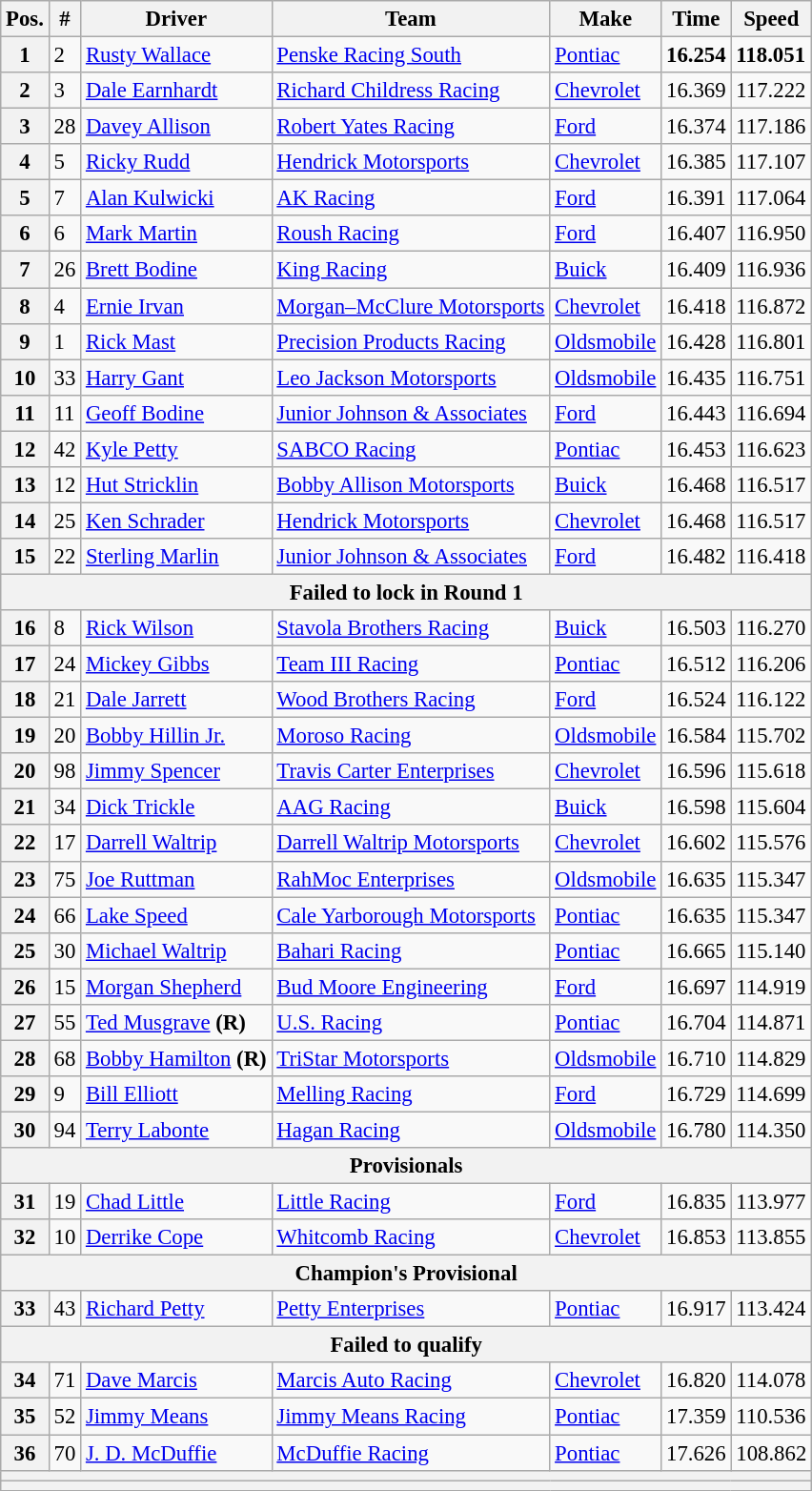<table class="wikitable" style="font-size:95%">
<tr>
<th>Pos.</th>
<th>#</th>
<th>Driver</th>
<th>Team</th>
<th>Make</th>
<th>Time</th>
<th>Speed</th>
</tr>
<tr>
<th>1</th>
<td>2</td>
<td><a href='#'>Rusty Wallace</a></td>
<td><a href='#'>Penske Racing South</a></td>
<td><a href='#'>Pontiac</a></td>
<td><strong>16.254</strong></td>
<td><strong>118.051</strong></td>
</tr>
<tr>
<th>2</th>
<td>3</td>
<td><a href='#'>Dale Earnhardt</a></td>
<td><a href='#'>Richard Childress Racing</a></td>
<td><a href='#'>Chevrolet</a></td>
<td>16.369</td>
<td>117.222</td>
</tr>
<tr>
<th>3</th>
<td>28</td>
<td><a href='#'>Davey Allison</a></td>
<td><a href='#'>Robert Yates Racing</a></td>
<td><a href='#'>Ford</a></td>
<td>16.374</td>
<td>117.186</td>
</tr>
<tr>
<th>4</th>
<td>5</td>
<td><a href='#'>Ricky Rudd</a></td>
<td><a href='#'>Hendrick Motorsports</a></td>
<td><a href='#'>Chevrolet</a></td>
<td>16.385</td>
<td>117.107</td>
</tr>
<tr>
<th>5</th>
<td>7</td>
<td><a href='#'>Alan Kulwicki</a></td>
<td><a href='#'>AK Racing</a></td>
<td><a href='#'>Ford</a></td>
<td>16.391</td>
<td>117.064</td>
</tr>
<tr>
<th>6</th>
<td>6</td>
<td><a href='#'>Mark Martin</a></td>
<td><a href='#'>Roush Racing</a></td>
<td><a href='#'>Ford</a></td>
<td>16.407</td>
<td>116.950</td>
</tr>
<tr>
<th>7</th>
<td>26</td>
<td><a href='#'>Brett Bodine</a></td>
<td><a href='#'>King Racing</a></td>
<td><a href='#'>Buick</a></td>
<td>16.409</td>
<td>116.936</td>
</tr>
<tr>
<th>8</th>
<td>4</td>
<td><a href='#'>Ernie Irvan</a></td>
<td><a href='#'>Morgan–McClure Motorsports</a></td>
<td><a href='#'>Chevrolet</a></td>
<td>16.418</td>
<td>116.872</td>
</tr>
<tr>
<th>9</th>
<td>1</td>
<td><a href='#'>Rick Mast</a></td>
<td><a href='#'>Precision Products Racing</a></td>
<td><a href='#'>Oldsmobile</a></td>
<td>16.428</td>
<td>116.801</td>
</tr>
<tr>
<th>10</th>
<td>33</td>
<td><a href='#'>Harry Gant</a></td>
<td><a href='#'>Leo Jackson Motorsports</a></td>
<td><a href='#'>Oldsmobile</a></td>
<td>16.435</td>
<td>116.751</td>
</tr>
<tr>
<th>11</th>
<td>11</td>
<td><a href='#'>Geoff Bodine</a></td>
<td><a href='#'>Junior Johnson & Associates</a></td>
<td><a href='#'>Ford</a></td>
<td>16.443</td>
<td>116.694</td>
</tr>
<tr>
<th>12</th>
<td>42</td>
<td><a href='#'>Kyle Petty</a></td>
<td><a href='#'>SABCO Racing</a></td>
<td><a href='#'>Pontiac</a></td>
<td>16.453</td>
<td>116.623</td>
</tr>
<tr>
<th>13</th>
<td>12</td>
<td><a href='#'>Hut Stricklin</a></td>
<td><a href='#'>Bobby Allison Motorsports</a></td>
<td><a href='#'>Buick</a></td>
<td>16.468</td>
<td>116.517</td>
</tr>
<tr>
<th>14</th>
<td>25</td>
<td><a href='#'>Ken Schrader</a></td>
<td><a href='#'>Hendrick Motorsports</a></td>
<td><a href='#'>Chevrolet</a></td>
<td>16.468</td>
<td>116.517</td>
</tr>
<tr>
<th>15</th>
<td>22</td>
<td><a href='#'>Sterling Marlin</a></td>
<td><a href='#'>Junior Johnson & Associates</a></td>
<td><a href='#'>Ford</a></td>
<td>16.482</td>
<td>116.418</td>
</tr>
<tr>
<th colspan="7">Failed to lock in Round 1</th>
</tr>
<tr>
<th>16</th>
<td>8</td>
<td><a href='#'>Rick Wilson</a></td>
<td><a href='#'>Stavola Brothers Racing</a></td>
<td><a href='#'>Buick</a></td>
<td>16.503</td>
<td>116.270</td>
</tr>
<tr>
<th>17</th>
<td>24</td>
<td><a href='#'>Mickey Gibbs</a></td>
<td><a href='#'>Team III Racing</a></td>
<td><a href='#'>Pontiac</a></td>
<td>16.512</td>
<td>116.206</td>
</tr>
<tr>
<th>18</th>
<td>21</td>
<td><a href='#'>Dale Jarrett</a></td>
<td><a href='#'>Wood Brothers Racing</a></td>
<td><a href='#'>Ford</a></td>
<td>16.524</td>
<td>116.122</td>
</tr>
<tr>
<th>19</th>
<td>20</td>
<td><a href='#'>Bobby Hillin Jr.</a></td>
<td><a href='#'>Moroso Racing</a></td>
<td><a href='#'>Oldsmobile</a></td>
<td>16.584</td>
<td>115.702</td>
</tr>
<tr>
<th>20</th>
<td>98</td>
<td><a href='#'>Jimmy Spencer</a></td>
<td><a href='#'>Travis Carter Enterprises</a></td>
<td><a href='#'>Chevrolet</a></td>
<td>16.596</td>
<td>115.618</td>
</tr>
<tr>
<th>21</th>
<td>34</td>
<td><a href='#'>Dick Trickle</a></td>
<td><a href='#'>AAG Racing</a></td>
<td><a href='#'>Buick</a></td>
<td>16.598</td>
<td>115.604</td>
</tr>
<tr>
<th>22</th>
<td>17</td>
<td><a href='#'>Darrell Waltrip</a></td>
<td><a href='#'>Darrell Waltrip Motorsports</a></td>
<td><a href='#'>Chevrolet</a></td>
<td>16.602</td>
<td>115.576</td>
</tr>
<tr>
<th>23</th>
<td>75</td>
<td><a href='#'>Joe Ruttman</a></td>
<td><a href='#'>RahMoc Enterprises</a></td>
<td><a href='#'>Oldsmobile</a></td>
<td>16.635</td>
<td>115.347</td>
</tr>
<tr>
<th>24</th>
<td>66</td>
<td><a href='#'>Lake Speed</a></td>
<td><a href='#'>Cale Yarborough Motorsports</a></td>
<td><a href='#'>Pontiac</a></td>
<td>16.635</td>
<td>115.347</td>
</tr>
<tr>
<th>25</th>
<td>30</td>
<td><a href='#'>Michael Waltrip</a></td>
<td><a href='#'>Bahari Racing</a></td>
<td><a href='#'>Pontiac</a></td>
<td>16.665</td>
<td>115.140</td>
</tr>
<tr>
<th>26</th>
<td>15</td>
<td><a href='#'>Morgan Shepherd</a></td>
<td><a href='#'>Bud Moore Engineering</a></td>
<td><a href='#'>Ford</a></td>
<td>16.697</td>
<td>114.919</td>
</tr>
<tr>
<th>27</th>
<td>55</td>
<td><a href='#'>Ted Musgrave</a> <strong>(R)</strong></td>
<td><a href='#'>U.S. Racing</a></td>
<td><a href='#'>Pontiac</a></td>
<td>16.704</td>
<td>114.871</td>
</tr>
<tr>
<th>28</th>
<td>68</td>
<td><a href='#'>Bobby Hamilton</a> <strong>(R)</strong></td>
<td><a href='#'>TriStar Motorsports</a></td>
<td><a href='#'>Oldsmobile</a></td>
<td>16.710</td>
<td>114.829</td>
</tr>
<tr>
<th>29</th>
<td>9</td>
<td><a href='#'>Bill Elliott</a></td>
<td><a href='#'>Melling Racing</a></td>
<td><a href='#'>Ford</a></td>
<td>16.729</td>
<td>114.699</td>
</tr>
<tr>
<th>30</th>
<td>94</td>
<td><a href='#'>Terry Labonte</a></td>
<td><a href='#'>Hagan Racing</a></td>
<td><a href='#'>Oldsmobile</a></td>
<td>16.780</td>
<td>114.350</td>
</tr>
<tr>
<th colspan="7">Provisionals</th>
</tr>
<tr>
<th>31</th>
<td>19</td>
<td><a href='#'>Chad Little</a></td>
<td><a href='#'>Little Racing</a></td>
<td><a href='#'>Ford</a></td>
<td>16.835</td>
<td>113.977</td>
</tr>
<tr>
<th>32</th>
<td>10</td>
<td><a href='#'>Derrike Cope</a></td>
<td><a href='#'>Whitcomb Racing</a></td>
<td><a href='#'>Chevrolet</a></td>
<td>16.853</td>
<td>113.855</td>
</tr>
<tr>
<th colspan="7">Champion's Provisional</th>
</tr>
<tr>
<th>33</th>
<td>43</td>
<td><a href='#'>Richard Petty</a></td>
<td><a href='#'>Petty Enterprises</a></td>
<td><a href='#'>Pontiac</a></td>
<td>16.917</td>
<td>113.424</td>
</tr>
<tr>
<th colspan="7">Failed to qualify</th>
</tr>
<tr>
<th>34</th>
<td>71</td>
<td><a href='#'>Dave Marcis</a></td>
<td><a href='#'>Marcis Auto Racing</a></td>
<td><a href='#'>Chevrolet</a></td>
<td>16.820</td>
<td>114.078</td>
</tr>
<tr>
<th>35</th>
<td>52</td>
<td><a href='#'>Jimmy Means</a></td>
<td><a href='#'>Jimmy Means Racing</a></td>
<td><a href='#'>Pontiac</a></td>
<td>17.359</td>
<td>110.536</td>
</tr>
<tr>
<th>36</th>
<td>70</td>
<td><a href='#'>J. D. McDuffie</a></td>
<td><a href='#'>McDuffie Racing</a></td>
<td><a href='#'>Pontiac</a></td>
<td>17.626</td>
<td>108.862</td>
</tr>
<tr>
<th colspan="7"></th>
</tr>
<tr>
<th colspan="7"></th>
</tr>
</table>
